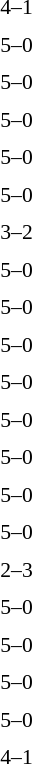<table style="font-size:90%">
<tr>
<th width="150"></th>
<th width="100"></th>
<th width="150"></th>
</tr>
<tr>
<td align="right"><strong></strong></td>
<td align="center">4–1</td>
<td></td>
</tr>
<tr>
<td></td>
<td></td>
<td></td>
</tr>
<tr>
<td align="right"><strong></strong></td>
<td align="center">5–0</td>
<td></td>
</tr>
<tr>
<td></td>
<td></td>
<td></td>
</tr>
<tr>
<td align="right"><strong></strong></td>
<td align="center">5–0</td>
<td></td>
</tr>
<tr>
<td></td>
<td></td>
<td></td>
</tr>
<tr>
<td align="right"><strong></strong></td>
<td align="center">5–0</td>
<td></td>
</tr>
<tr>
<td></td>
<td></td>
<td></td>
</tr>
<tr>
<td align="right"><strong></strong></td>
<td align="center">5–0</td>
<td></td>
</tr>
<tr>
<td></td>
<td></td>
<td></td>
</tr>
<tr>
<td align="right"><strong></strong></td>
<td align="center">5–0</td>
<td></td>
</tr>
<tr>
<td></td>
<td></td>
<td></td>
</tr>
<tr>
<td align="right"><strong></strong></td>
<td align="center">3–2</td>
<td></td>
</tr>
<tr>
<td></td>
<td></td>
<td></td>
</tr>
<tr>
<td align="right"><strong></strong></td>
<td align="center">5–0</td>
<td></td>
</tr>
<tr>
<td></td>
<td></td>
<td></td>
</tr>
<tr>
<td align="right"><strong></strong></td>
<td align="center">5–0</td>
<td></td>
</tr>
<tr>
<td></td>
<td></td>
<td></td>
</tr>
<tr>
<td align="right"><strong></strong></td>
<td align="center">5–0</td>
<td></td>
</tr>
<tr>
<td></td>
<td></td>
<td></td>
</tr>
<tr>
<td align="right"><strong></strong></td>
<td align="center">5–0</td>
<td></td>
</tr>
<tr>
<td></td>
<td></td>
<td></td>
</tr>
<tr>
<td align="right"><strong></strong></td>
<td align="center">5–0</td>
<td></td>
</tr>
<tr>
<td></td>
<td></td>
<td></td>
</tr>
<tr>
<td align="right"><strong></strong></td>
<td align="center">5–0</td>
<td></td>
</tr>
<tr>
<td></td>
<td></td>
<td></td>
</tr>
<tr>
<td align="right"><strong></strong></td>
<td align="center">5–0</td>
<td></td>
</tr>
<tr>
<td></td>
<td></td>
<td></td>
</tr>
<tr>
<td align="right"><strong></strong></td>
<td align="center">5–0</td>
<td></td>
</tr>
<tr>
<td></td>
<td></td>
<td></td>
</tr>
<tr>
<td align="right"></td>
<td align="center">2–3</td>
<td><strong></strong></td>
</tr>
<tr>
<td></td>
<td></td>
<td></td>
</tr>
<tr>
<td align="right"><strong></strong></td>
<td align="center">5–0</td>
<td></td>
</tr>
<tr>
<td></td>
<td></td>
<td></td>
</tr>
<tr>
<td align="right"><strong></strong></td>
<td align="center">5–0</td>
<td></td>
</tr>
<tr>
<td></td>
<td></td>
<td></td>
</tr>
<tr>
<td align="right"><strong></strong></td>
<td align="center">5–0</td>
<td></td>
</tr>
<tr>
<td></td>
<td></td>
<td></td>
</tr>
<tr>
<td align="right"><strong></strong></td>
<td align="center">5–0</td>
<td></td>
</tr>
<tr>
<td></td>
<td></td>
<td></td>
</tr>
<tr>
<td align="right"><strong></strong></td>
<td align="center">4–1</td>
<td></td>
</tr>
<tr>
<td></td>
<td></td>
<td></td>
</tr>
<tr>
</tr>
</table>
